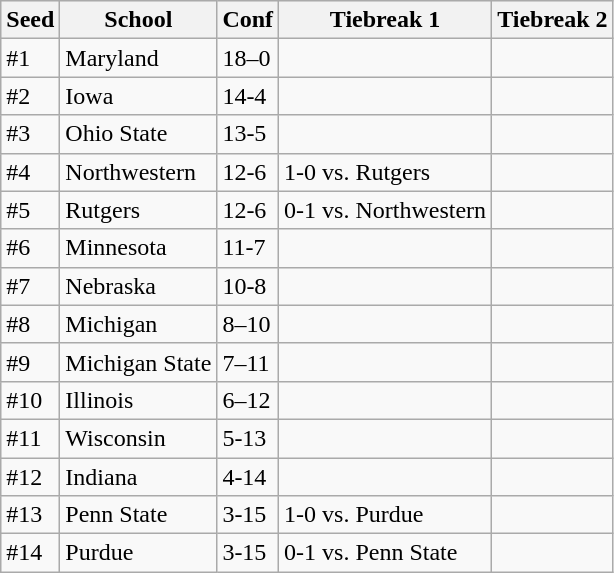<table class="wikitable">
<tr style="background:#efefef;">
<th>Seed</th>
<th>School</th>
<th>Conf</th>
<th>Tiebreak 1</th>
<th>Tiebreak 2</th>
</tr>
<tr>
<td>#1</td>
<td>Maryland</td>
<td>18–0</td>
<td></td>
<td></td>
</tr>
<tr>
<td>#2</td>
<td>Iowa</td>
<td>14-4</td>
<td></td>
<td></td>
</tr>
<tr>
<td>#3</td>
<td>Ohio State</td>
<td>13-5</td>
<td></td>
<td></td>
</tr>
<tr>
<td>#4</td>
<td>Northwestern</td>
<td>12-6</td>
<td>1-0 vs. Rutgers</td>
<td></td>
</tr>
<tr>
<td>#5</td>
<td>Rutgers</td>
<td>12-6</td>
<td>0-1 vs. Northwestern</td>
<td></td>
</tr>
<tr>
<td>#6</td>
<td>Minnesota</td>
<td>11-7</td>
<td></td>
<td></td>
</tr>
<tr>
<td>#7</td>
<td>Nebraska</td>
<td>10-8</td>
<td></td>
<td></td>
</tr>
<tr>
<td>#8</td>
<td>Michigan</td>
<td>8–10</td>
<td></td>
<td></td>
</tr>
<tr>
<td>#9</td>
<td>Michigan State</td>
<td>7–11</td>
<td></td>
<td></td>
</tr>
<tr>
<td>#10</td>
<td>Illinois</td>
<td>6–12</td>
<td></td>
<td></td>
</tr>
<tr>
<td>#11</td>
<td>Wisconsin</td>
<td>5-13</td>
<td></td>
<td></td>
</tr>
<tr>
<td>#12</td>
<td>Indiana</td>
<td>4-14</td>
<td></td>
<td></td>
</tr>
<tr>
<td>#13</td>
<td>Penn State</td>
<td>3-15</td>
<td>1-0 vs. Purdue</td>
<td></td>
</tr>
<tr>
<td>#14</td>
<td>Purdue</td>
<td>3-15</td>
<td>0-1 vs. Penn State</td>
<td></td>
</tr>
</table>
